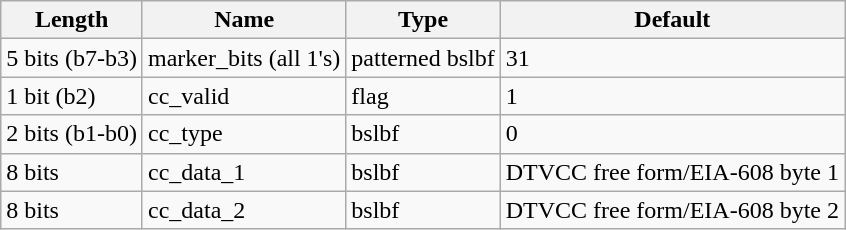<table class="wikitable">
<tr>
<th>Length</th>
<th>Name</th>
<th>Type</th>
<th>Default</th>
</tr>
<tr>
<td>5 bits (b7-b3)</td>
<td>marker_bits (all 1's)</td>
<td>patterned bslbf</td>
<td>31</td>
</tr>
<tr>
<td>1 bit (b2)</td>
<td>cc_valid</td>
<td>flag</td>
<td>1</td>
</tr>
<tr>
<td>2 bits (b1-b0)</td>
<td>cc_type</td>
<td>bslbf</td>
<td>0</td>
</tr>
<tr>
<td>8 bits</td>
<td>cc_data_1</td>
<td>bslbf</td>
<td>DTVCC free form/EIA-608 byte 1</td>
</tr>
<tr>
<td>8 bits</td>
<td>cc_data_2</td>
<td>bslbf</td>
<td>DTVCC free form/EIA-608 byte 2</td>
</tr>
</table>
